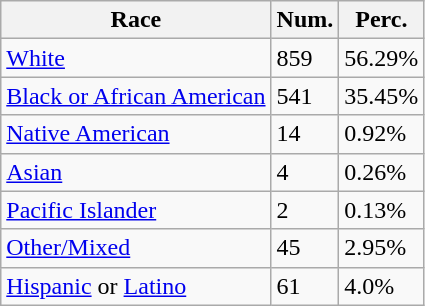<table class="wikitable">
<tr>
<th>Race</th>
<th>Num.</th>
<th>Perc.</th>
</tr>
<tr>
<td><a href='#'>White</a></td>
<td>859</td>
<td>56.29%</td>
</tr>
<tr>
<td><a href='#'>Black or African American</a></td>
<td>541</td>
<td>35.45%</td>
</tr>
<tr>
<td><a href='#'>Native American</a></td>
<td>14</td>
<td>0.92%</td>
</tr>
<tr>
<td><a href='#'>Asian</a></td>
<td>4</td>
<td>0.26%</td>
</tr>
<tr>
<td><a href='#'>Pacific Islander</a></td>
<td>2</td>
<td>0.13%</td>
</tr>
<tr>
<td><a href='#'>Other/Mixed</a></td>
<td>45</td>
<td>2.95%</td>
</tr>
<tr>
<td><a href='#'>Hispanic</a> or <a href='#'>Latino</a></td>
<td>61</td>
<td>4.0%</td>
</tr>
</table>
